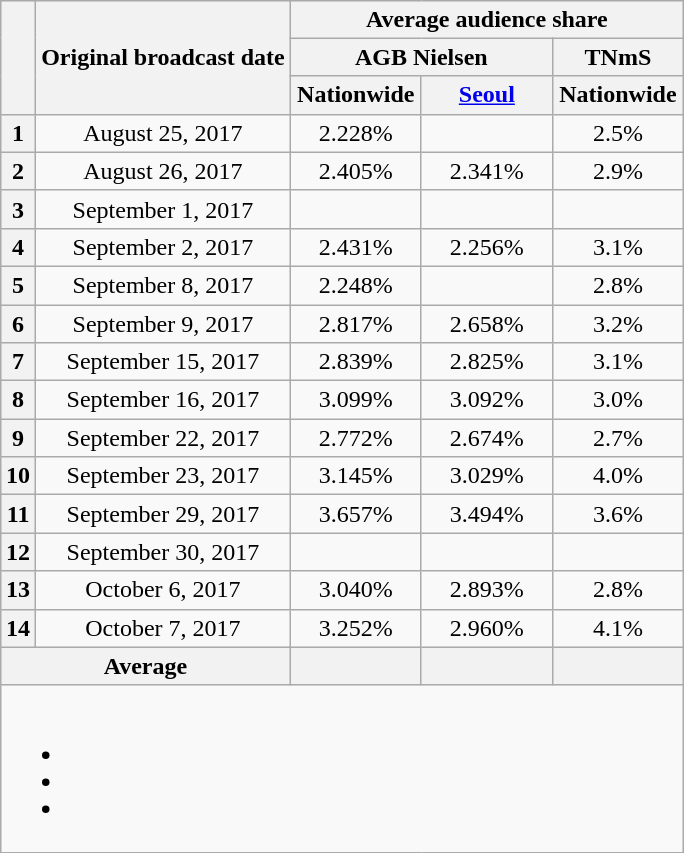<table class="wikitable" style="text-align:center;max-width:550px; margin-left: auto; margin-right: auto; border: none;">
<tr>
</tr>
<tr>
<th rowspan="3"></th>
<th rowspan="3">Original broadcast date</th>
<th colspan="3">Average audience share</th>
</tr>
<tr>
<th colspan="2">AGB Nielsen</th>
<th>TNmS</th>
</tr>
<tr>
<th width="80">Nationwide</th>
<th width="80"><a href='#'>Seoul</a></th>
<th width="80">Nationwide</th>
</tr>
<tr>
<th>1</th>
<td>August 25, 2017</td>
<td>2.228%</td>
<td></td>
<td>2.5%</td>
</tr>
<tr>
<th>2</th>
<td>August 26, 2017</td>
<td>2.405%</td>
<td>2.341%</td>
<td>2.9%</td>
</tr>
<tr>
<th>3</th>
<td>September 1, 2017</td>
<td></td>
<td></td>
<td></td>
</tr>
<tr>
<th>4</th>
<td>September 2, 2017</td>
<td>2.431%</td>
<td>2.256%</td>
<td>3.1%</td>
</tr>
<tr>
<th>5</th>
<td>September 8, 2017</td>
<td>2.248%</td>
<td></td>
<td>2.8%</td>
</tr>
<tr>
<th>6</th>
<td>September 9, 2017</td>
<td>2.817%</td>
<td>2.658%</td>
<td>3.2%</td>
</tr>
<tr>
<th>7</th>
<td>September 15, 2017</td>
<td>2.839%</td>
<td>2.825%</td>
<td>3.1%</td>
</tr>
<tr>
<th>8</th>
<td>September 16, 2017</td>
<td>3.099%</td>
<td>3.092%</td>
<td>3.0%</td>
</tr>
<tr>
<th>9</th>
<td>September 22, 2017</td>
<td>2.772%</td>
<td>2.674%</td>
<td>2.7%</td>
</tr>
<tr>
<th>10</th>
<td>September 23, 2017</td>
<td>3.145%</td>
<td>3.029%</td>
<td>4.0%</td>
</tr>
<tr>
<th>11</th>
<td>September 29, 2017</td>
<td>3.657%</td>
<td>3.494%</td>
<td>3.6%</td>
</tr>
<tr>
<th>12</th>
<td>September 30, 2017</td>
<td></td>
<td></td>
<td></td>
</tr>
<tr>
<th>13</th>
<td>October 6, 2017</td>
<td>3.040%</td>
<td>2.893%</td>
<td>2.8%</td>
</tr>
<tr>
<th>14</th>
<td>October 7, 2017</td>
<td>3.252%</td>
<td>2.960%</td>
<td>4.1%</td>
</tr>
<tr>
<th colspan="2">Average</th>
<th></th>
<th></th>
<th></th>
</tr>
<tr>
<td colspan="6"><br><ul><li></li><li></li><li></li></ul></td>
</tr>
</table>
